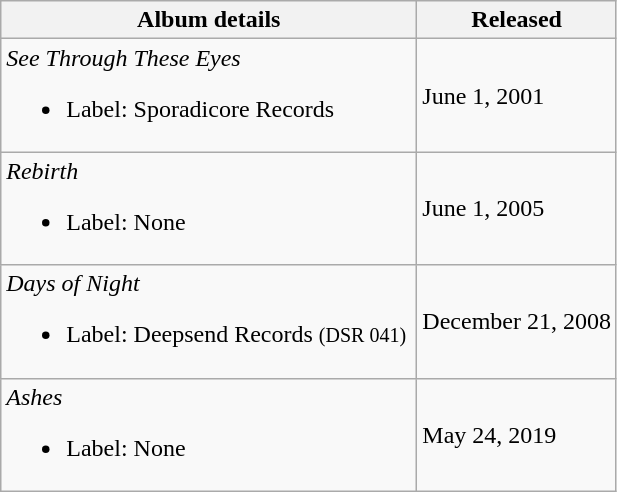<table class="wikitable" border="1">
<tr>
<th width="270">Album details</th>
<th>Released</th>
</tr>
<tr>
<td><em>See Through These Eyes</em><br><ul><li>Label: Sporadicore Records</li></ul></td>
<td>June 1, 2001</td>
</tr>
<tr>
<td><em>Rebirth</em><br><ul><li>Label: None</li></ul></td>
<td>June 1, 2005</td>
</tr>
<tr>
<td><em>Days of Night</em><br><ul><li>Label: Deepsend Records <small>(DSR 041)</small></li></ul></td>
<td>December 21, 2008</td>
</tr>
<tr>
<td><em>Ashes</em><br><ul><li>Label: None</li></ul></td>
<td>May 24, 2019</td>
</tr>
</table>
